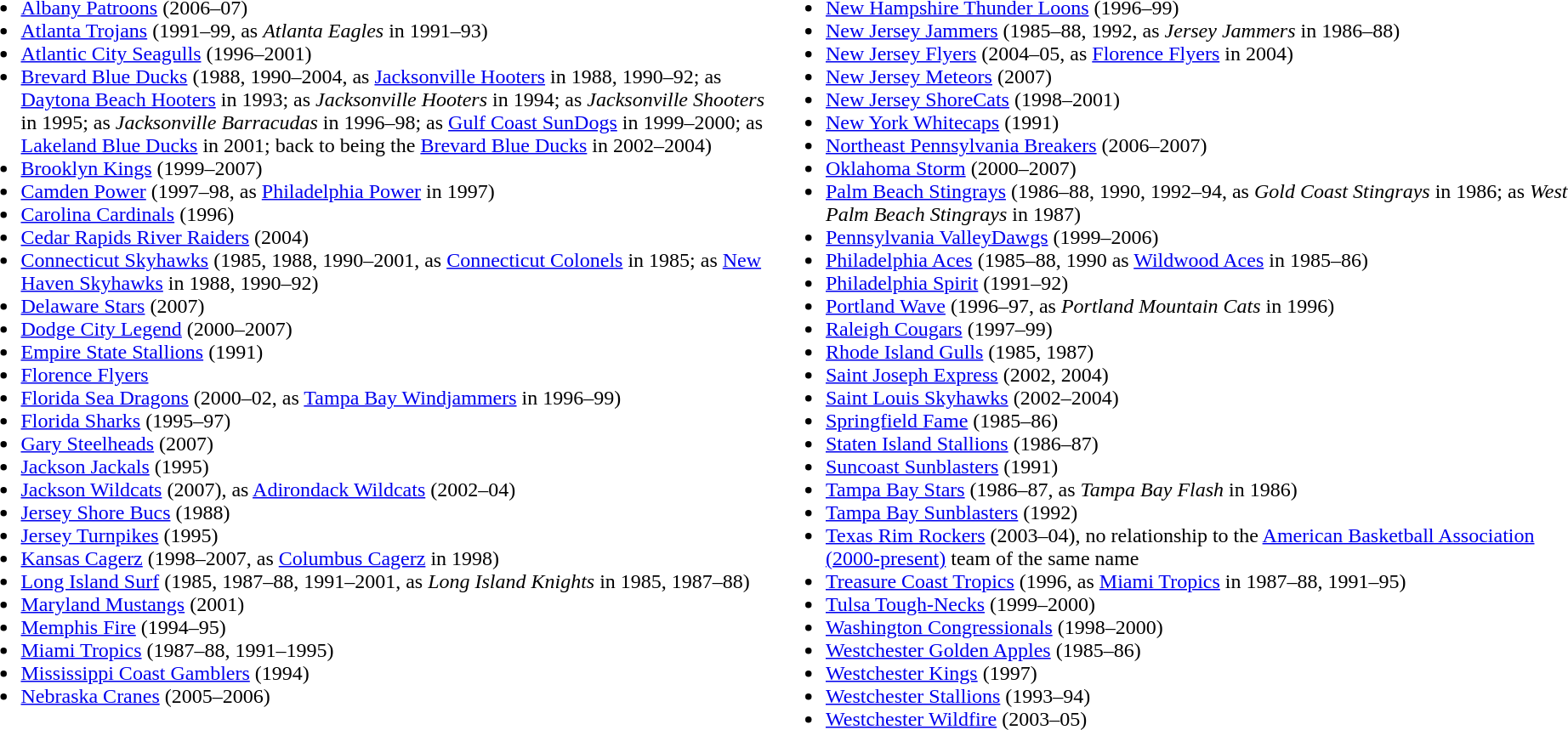<table>
<tr>
<td valign="top"><br><ul><li><a href='#'>Albany Patroons</a> (2006–07)</li><li><a href='#'>Atlanta Trojans</a> (1991–99, as <em>Atlanta Eagles</em> in 1991–93)</li><li><a href='#'>Atlantic City Seagulls</a> (1996–2001)</li><li><a href='#'>Brevard Blue Ducks</a> (1988, 1990–2004, as <a href='#'>Jacksonville Hooters</a> in 1988, 1990–92; as <a href='#'>Daytona Beach Hooters</a> in 1993; as <em>Jacksonville Hooters</em> in 1994; as <em>Jacksonville Shooters</em> in 1995; as <em>Jacksonville Barracudas</em> in 1996–98; as <a href='#'>Gulf Coast SunDogs</a> in 1999–2000; as <a href='#'>Lakeland Blue Ducks</a> in 2001; back to being the <a href='#'>Brevard Blue Ducks</a> in 2002–2004)</li><li><a href='#'>Brooklyn Kings</a> (1999–2007)</li><li><a href='#'>Camden Power</a> (1997–98, as <a href='#'>Philadelphia Power</a> in 1997)</li><li><a href='#'>Carolina Cardinals</a> (1996)</li><li><a href='#'>Cedar Rapids River Raiders</a> (2004)</li><li><a href='#'>Connecticut Skyhawks</a> (1985, 1988, 1990–2001, as <a href='#'>Connecticut Colonels</a> in 1985; as <a href='#'>New Haven Skyhawks</a> in 1988, 1990–92)</li><li><a href='#'>Delaware Stars</a> (2007)</li><li><a href='#'>Dodge City Legend</a> (2000–2007)</li><li><a href='#'>Empire State Stallions</a> (1991)</li><li><a href='#'>Florence Flyers</a></li><li><a href='#'>Florida Sea Dragons</a> (2000–02, as <a href='#'>Tampa Bay Windjammers</a> in 1996–99)</li><li><a href='#'>Florida Sharks</a> (1995–97)</li><li><a href='#'>Gary Steelheads</a> (2007)</li><li><a href='#'>Jackson Jackals</a> (1995)</li><li><a href='#'>Jackson Wildcats</a> (2007), as <a href='#'>Adirondack Wildcats</a> (2002–04)</li><li><a href='#'>Jersey Shore Bucs</a> (1988)</li><li><a href='#'>Jersey Turnpikes</a> (1995)</li><li><a href='#'>Kansas Cagerz</a> (1998–2007, as <a href='#'>Columbus Cagerz</a> in 1998)</li><li><a href='#'>Long Island Surf</a> (1985, 1987–88, 1991–2001,  as <em>Long Island Knights</em> in 1985, 1987–88)</li><li><a href='#'>Maryland Mustangs</a> (2001)</li><li><a href='#'>Memphis Fire</a> (1994–95)</li><li><a href='#'>Miami Tropics</a> (1987–88, 1991–1995)</li><li><a href='#'>Mississippi Coast Gamblers</a> (1994)</li><li><a href='#'>Nebraska Cranes</a> (2005–2006)</li></ul></td>
<td style="width:50%; vertical-align:top;"><br><ul><li><a href='#'>New Hampshire Thunder Loons</a> (1996–99)</li><li><a href='#'>New Jersey Jammers</a> (1985–88, 1992, as <em>Jersey Jammers</em> in 1986–88)</li><li><a href='#'>New Jersey Flyers</a> (2004–05, as <a href='#'>Florence Flyers</a> in 2004)</li><li><a href='#'>New Jersey Meteors</a> (2007)</li><li><a href='#'>New Jersey ShoreCats</a> (1998–2001)</li><li><a href='#'>New York Whitecaps</a> (1991)</li><li><a href='#'>Northeast Pennsylvania Breakers</a> (2006–2007)</li><li><a href='#'>Oklahoma Storm</a> (2000–2007)</li><li><a href='#'>Palm Beach Stingrays</a> (1986–88, 1990, 1992–94, as <em>Gold Coast Stingrays</em> in 1986; as <em>West Palm Beach Stingrays</em> in 1987)</li><li><a href='#'>Pennsylvania ValleyDawgs</a> (1999–2006)</li><li><a href='#'>Philadelphia Aces</a> (1985–88, 1990 as <a href='#'>Wildwood Aces</a> in 1985–86)</li><li><a href='#'>Philadelphia Spirit</a> (1991–92)</li><li><a href='#'>Portland Wave</a> (1996–97, as <em>Portland Mountain Cats</em> in 1996)</li><li><a href='#'>Raleigh Cougars</a> (1997–99)</li><li><a href='#'>Rhode Island Gulls</a> (1985, 1987)</li><li><a href='#'>Saint Joseph Express</a> (2002, 2004)</li><li><a href='#'>Saint Louis Skyhawks</a> (2002–2004)</li><li><a href='#'>Springfield Fame</a> (1985–86)</li><li><a href='#'>Staten Island Stallions</a> (1986–87)</li><li><a href='#'>Suncoast Sunblasters</a> (1991)</li><li><a href='#'>Tampa Bay Stars</a> (1986–87, as <em>Tampa Bay Flash</em> in 1986)</li><li><a href='#'>Tampa Bay Sunblasters</a> (1992)</li><li><a href='#'>Texas Rim Rockers</a> (2003–04), no relationship to the <a href='#'>American Basketball Association (2000-present)</a> team of the same name</li><li><a href='#'>Treasure Coast Tropics</a> (1996, as <a href='#'>Miami Tropics</a> in 1987–88, 1991–95)</li><li><a href='#'>Tulsa Tough-Necks</a> (1999–2000)</li><li><a href='#'>Washington Congressionals</a> (1998–2000)</li><li><a href='#'>Westchester Golden Apples</a> (1985–86)</li><li><a href='#'>Westchester Kings</a> (1997)</li><li><a href='#'>Westchester Stallions</a> (1993–94)</li><li><a href='#'>Westchester Wildfire</a> (2003–05)</li></ul></td>
</tr>
</table>
